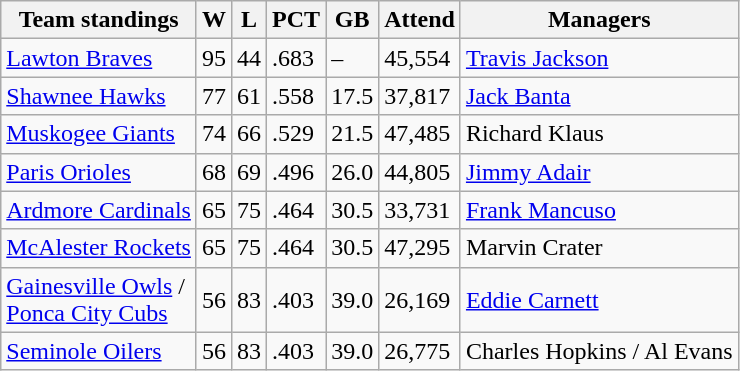<table class="wikitable">
<tr>
<th>Team standings</th>
<th>W</th>
<th>L</th>
<th>PCT</th>
<th>GB</th>
<th>Attend</th>
<th>Managers</th>
</tr>
<tr>
<td><a href='#'>Lawton Braves</a></td>
<td>95</td>
<td>44</td>
<td>.683</td>
<td>–</td>
<td>45,554</td>
<td><a href='#'>Travis Jackson</a></td>
</tr>
<tr>
<td><a href='#'>Shawnee Hawks</a></td>
<td>77</td>
<td>61</td>
<td>.558</td>
<td>17.5</td>
<td>37,817</td>
<td><a href='#'>Jack Banta</a></td>
</tr>
<tr>
<td><a href='#'>Muskogee Giants</a></td>
<td>74</td>
<td>66</td>
<td>.529</td>
<td>21.5</td>
<td>47,485</td>
<td>Richard Klaus</td>
</tr>
<tr>
<td><a href='#'>Paris Orioles</a></td>
<td>68</td>
<td>69</td>
<td>.496</td>
<td>26.0</td>
<td>44,805</td>
<td><a href='#'>Jimmy Adair</a></td>
</tr>
<tr>
<td><a href='#'>Ardmore Cardinals</a></td>
<td>65</td>
<td>75</td>
<td>.464</td>
<td>30.5</td>
<td>33,731</td>
<td><a href='#'>Frank Mancuso</a></td>
</tr>
<tr>
<td><a href='#'>McAlester Rockets</a></td>
<td>65</td>
<td>75</td>
<td>.464</td>
<td>30.5</td>
<td>47,295</td>
<td>Marvin Crater</td>
</tr>
<tr>
<td><a href='#'>Gainesville Owls</a> /<br><a href='#'>Ponca City Cubs</a></td>
<td>56</td>
<td>83</td>
<td>.403</td>
<td>39.0</td>
<td>26,169</td>
<td><a href='#'>Eddie Carnett</a></td>
</tr>
<tr>
<td><a href='#'>Seminole Oilers</a></td>
<td>56</td>
<td>83</td>
<td>.403</td>
<td>39.0</td>
<td>26,775</td>
<td>Charles Hopkins / Al Evans</td>
</tr>
</table>
